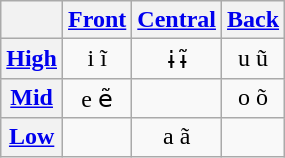<table class="wikitable">
<tr>
<th></th>
<th><a href='#'>Front</a></th>
<th><a href='#'>Central</a></th>
<th><a href='#'>Back</a></th>
</tr>
<tr align="center">
<th><a href='#'>High</a></th>
<td>i ĩ</td>
<td>ɨ ɨ̃</td>
<td>u ũ</td>
</tr>
<tr align="center">
<th><a href='#'>Mid</a></th>
<td>e ẽ</td>
<td></td>
<td>o õ</td>
</tr>
<tr align="center">
<th><a href='#'>Low</a></th>
<td></td>
<td>a ã</td>
<td></td>
</tr>
</table>
